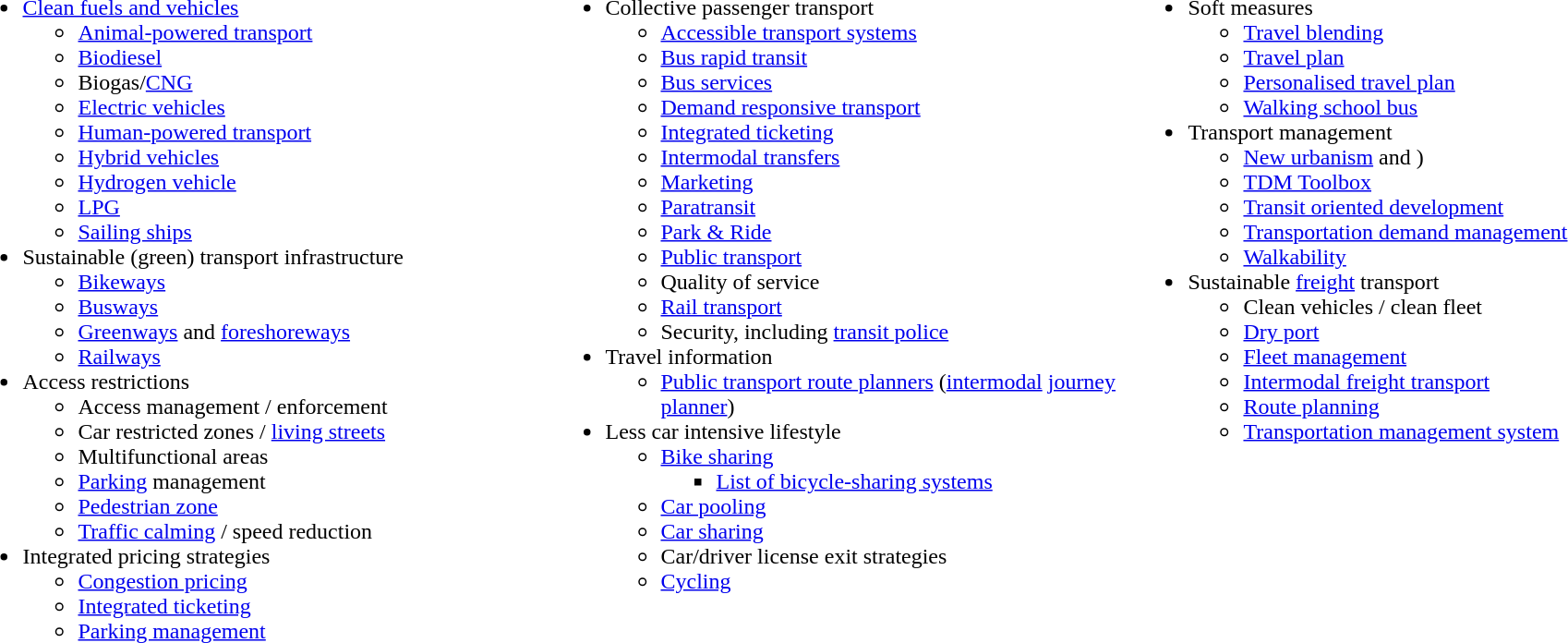<table style="width:100%;">
<tr valign="top">
<td style="width:33%;"><br><ul><li><a href='#'>Clean fuels and vehicles</a><ul><li><a href='#'>Animal-powered transport</a></li><li><a href='#'>Biodiesel</a></li><li>Biogas/<a href='#'>CNG</a></li><li><a href='#'>Electric vehicles</a></li><li><a href='#'>Human-powered transport</a></li><li><a href='#'>Hybrid vehicles</a></li><li><a href='#'>Hydrogen vehicle</a></li><li><a href='#'>LPG</a></li><li><a href='#'>Sailing ships</a></li></ul></li><li>Sustainable (green) transport infrastructure<ul><li><a href='#'>Bikeways</a></li><li><a href='#'>Busways</a></li><li><a href='#'>Greenways</a> and <a href='#'>foreshoreways</a></li><li><a href='#'>Railways</a></li></ul></li><li>Access restrictions<ul><li>Access management / enforcement</li><li>Car restricted zones / <a href='#'>living streets</a></li><li>Multifunctional areas</li><li><a href='#'>Parking</a> management</li><li><a href='#'>Pedestrian zone</a></li><li><a href='#'>Traffic calming</a> / speed reduction</li></ul></li><li>Integrated pricing strategies<ul><li><a href='#'>Congestion pricing</a></li><li><a href='#'>Integrated ticketing</a></li><li><a href='#'>Parking management</a></li></ul></li></ul></td>
<td style="width:33%;"><br><ul><li>Collective passenger transport<ul><li><a href='#'>Accessible transport systems</a></li><li><a href='#'>Bus rapid transit</a></li><li><a href='#'>Bus services</a></li><li><a href='#'>Demand responsive transport</a></li><li><a href='#'>Integrated ticketing</a></li><li><a href='#'>Intermodal transfers</a></li><li><a href='#'>Marketing</a></li><li><a href='#'>Paratransit</a></li><li><a href='#'>Park & Ride</a></li><li><a href='#'>Public transport</a></li><li>Quality of service</li><li><a href='#'>Rail transport</a></li><li>Security, including <a href='#'>transit police</a></li></ul></li><li>Travel information<ul><li><a href='#'>Public transport route planners</a> (<a href='#'>intermodal</a> <a href='#'>journey planner</a>)</li></ul></li><li>Less car intensive lifestyle<ul><li><a href='#'>Bike sharing</a><ul><li><a href='#'>List of bicycle-sharing systems</a></li></ul></li><li><a href='#'>Car pooling</a></li><li><a href='#'>Car sharing</a></li><li>Car/driver license exit strategies</li><li><a href='#'>Cycling</a></li></ul></li></ul></td>
<td style="width:33%;"><br><ul><li>Soft measures<ul><li><a href='#'>Travel blending</a></li><li><a href='#'>Travel plan</a></li><li><a href='#'>Personalised travel plan</a></li><li><a href='#'>Walking school bus</a></li></ul></li><li>Transport management<ul><li><a href='#'>New urbanism</a> and )</li><li><a href='#'>TDM Toolbox</a></li><li><a href='#'>Transit oriented development</a></li><li><a href='#'>Transportation demand management</a></li><li><a href='#'>Walkability</a></li></ul></li><li>Sustainable <a href='#'>freight</a> transport<ul><li>Clean vehicles / clean fleet</li><li><a href='#'>Dry port</a></li><li><a href='#'>Fleet management</a></li><li><a href='#'>Intermodal freight transport</a></li><li><a href='#'>Route planning</a></li><li><a href='#'>Transportation management system</a></li></ul></li></ul></td>
</tr>
</table>
